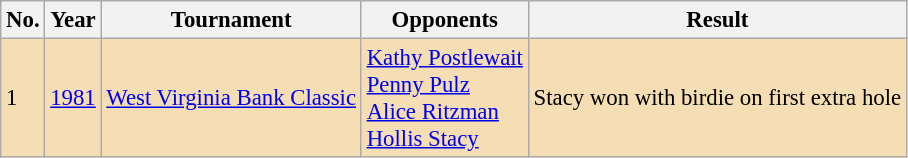<table class="wikitable" style="font-size:95%;">
<tr>
<th>No.</th>
<th>Year</th>
<th>Tournament</th>
<th>Opponents</th>
<th>Result</th>
</tr>
<tr style="background:#F5DEB3;">
<td>1</td>
<td><a href='#'>1981</a></td>
<td><a href='#'>West Virginia Bank Classic</a></td>
<td> <a href='#'>Kathy Postlewait</a><br> <a href='#'>Penny Pulz</a><br> <a href='#'>Alice Ritzman</a><br> <a href='#'>Hollis Stacy</a></td>
<td>Stacy won with birdie on first extra hole</td>
</tr>
</table>
